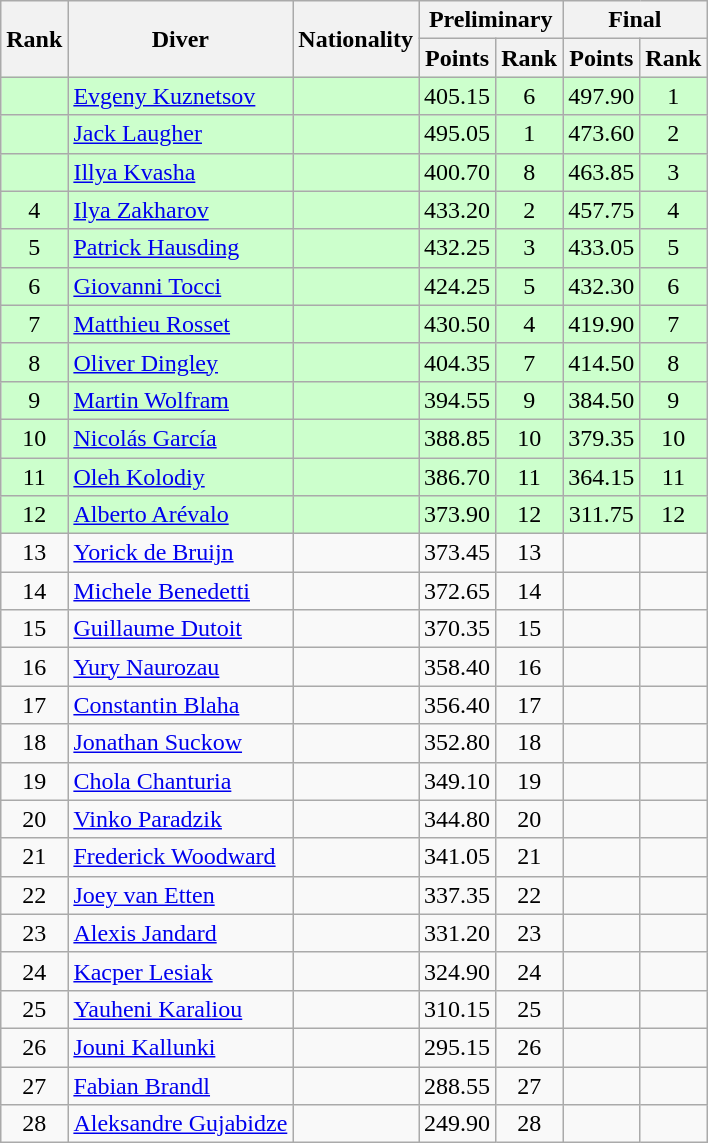<table class="wikitable sortable" style="text-align:center">
<tr>
<th rowspan=2>Rank</th>
<th rowspan=2>Diver</th>
<th rowspan=2>Nationality</th>
<th colspan=2>Preliminary</th>
<th colspan=2>Final</th>
</tr>
<tr>
<th>Points</th>
<th>Rank</th>
<th>Points</th>
<th>Rank</th>
</tr>
<tr bgcolor=ccffcc>
<td></td>
<td align=left><a href='#'>Evgeny Kuznetsov</a></td>
<td align=left></td>
<td>405.15</td>
<td>6</td>
<td>497.90</td>
<td>1</td>
</tr>
<tr bgcolor=ccffcc>
<td></td>
<td align=left><a href='#'>Jack Laugher</a></td>
<td align=left></td>
<td>495.05</td>
<td>1</td>
<td>473.60</td>
<td>2</td>
</tr>
<tr bgcolor=ccffcc>
<td></td>
<td align=left><a href='#'>Illya Kvasha</a></td>
<td align=left></td>
<td>400.70</td>
<td>8</td>
<td>463.85</td>
<td>3</td>
</tr>
<tr bgcolor=ccffcc>
<td>4</td>
<td align=left><a href='#'>Ilya Zakharov</a></td>
<td align=left></td>
<td>433.20</td>
<td>2</td>
<td>457.75</td>
<td>4</td>
</tr>
<tr bgcolor=ccffcc>
<td>5</td>
<td align=left><a href='#'>Patrick Hausding</a></td>
<td align=left></td>
<td>432.25</td>
<td>3</td>
<td>433.05</td>
<td>5</td>
</tr>
<tr bgcolor=ccffcc>
<td>6</td>
<td align=left><a href='#'>Giovanni Tocci</a></td>
<td align=left></td>
<td>424.25</td>
<td>5</td>
<td>432.30</td>
<td>6</td>
</tr>
<tr bgcolor=ccffcc>
<td>7</td>
<td align=left><a href='#'>Matthieu Rosset</a></td>
<td align=left></td>
<td>430.50</td>
<td>4</td>
<td>419.90</td>
<td>7</td>
</tr>
<tr bgcolor=ccffcc>
<td>8</td>
<td align=left><a href='#'>Oliver Dingley</a></td>
<td align=left></td>
<td>404.35</td>
<td>7</td>
<td>414.50</td>
<td>8</td>
</tr>
<tr bgcolor=ccffcc>
<td>9</td>
<td align=left><a href='#'>Martin Wolfram</a></td>
<td align=left></td>
<td>394.55</td>
<td>9</td>
<td>384.50</td>
<td>9</td>
</tr>
<tr bgcolor=ccffcc>
<td>10</td>
<td align=left><a href='#'>Nicolás García</a></td>
<td align=left></td>
<td>388.85</td>
<td>10</td>
<td>379.35</td>
<td>10</td>
</tr>
<tr bgcolor=ccffcc>
<td>11</td>
<td align=left><a href='#'>Oleh Kolodiy</a></td>
<td align=left></td>
<td>386.70</td>
<td>11</td>
<td>364.15</td>
<td>11</td>
</tr>
<tr bgcolor=ccffcc>
<td>12</td>
<td align=left><a href='#'>Alberto Arévalo</a></td>
<td align=left></td>
<td>373.90</td>
<td>12</td>
<td>311.75</td>
<td>12</td>
</tr>
<tr>
<td>13</td>
<td align=left><a href='#'>Yorick de Bruijn</a></td>
<td align=left></td>
<td>373.45</td>
<td>13</td>
<td></td>
<td></td>
</tr>
<tr>
<td>14</td>
<td align=left><a href='#'>Michele Benedetti</a></td>
<td align=left></td>
<td>372.65</td>
<td>14</td>
<td></td>
<td></td>
</tr>
<tr>
<td>15</td>
<td align=left><a href='#'>Guillaume Dutoit</a></td>
<td align=left></td>
<td>370.35</td>
<td>15</td>
<td></td>
<td></td>
</tr>
<tr>
<td>16</td>
<td align=left><a href='#'>Yury Naurozau</a></td>
<td align=left></td>
<td>358.40</td>
<td>16</td>
<td></td>
<td></td>
</tr>
<tr>
<td>17</td>
<td align=left><a href='#'>Constantin Blaha</a></td>
<td align=left></td>
<td>356.40</td>
<td>17</td>
<td></td>
<td></td>
</tr>
<tr>
<td>18</td>
<td align=left><a href='#'>Jonathan Suckow</a></td>
<td align=left></td>
<td>352.80</td>
<td>18</td>
<td></td>
<td></td>
</tr>
<tr>
<td>19</td>
<td align=left><a href='#'>Chola Chanturia</a></td>
<td align=left></td>
<td>349.10</td>
<td>19</td>
<td></td>
<td></td>
</tr>
<tr>
<td>20</td>
<td align=left><a href='#'>Vinko Paradzik</a></td>
<td align=left></td>
<td>344.80</td>
<td>20</td>
<td></td>
<td></td>
</tr>
<tr>
<td>21</td>
<td align=left><a href='#'>Frederick Woodward</a></td>
<td align=left></td>
<td>341.05</td>
<td>21</td>
<td></td>
<td></td>
</tr>
<tr>
<td>22</td>
<td align=left><a href='#'>Joey van Etten</a></td>
<td align=left></td>
<td>337.35</td>
<td>22</td>
<td></td>
<td></td>
</tr>
<tr>
<td>23</td>
<td align=left><a href='#'>Alexis Jandard</a></td>
<td align=left></td>
<td>331.20</td>
<td>23</td>
<td></td>
<td></td>
</tr>
<tr>
<td>24</td>
<td align=left><a href='#'>Kacper Lesiak</a></td>
<td align=left></td>
<td>324.90</td>
<td>24</td>
<td></td>
<td></td>
</tr>
<tr>
<td>25</td>
<td align=left><a href='#'>Yauheni Karaliou</a></td>
<td align=left></td>
<td>310.15</td>
<td>25</td>
<td></td>
<td></td>
</tr>
<tr>
<td>26</td>
<td align=left><a href='#'>Jouni Kallunki</a></td>
<td align=left></td>
<td>295.15</td>
<td>26</td>
<td></td>
<td></td>
</tr>
<tr>
<td>27</td>
<td align=left><a href='#'>Fabian Brandl</a></td>
<td align=left></td>
<td>288.55</td>
<td>27</td>
<td></td>
<td></td>
</tr>
<tr>
<td>28</td>
<td align=left><a href='#'>Aleksandre Gujabidze</a></td>
<td align=left></td>
<td>249.90</td>
<td>28</td>
<td></td>
<td></td>
</tr>
</table>
